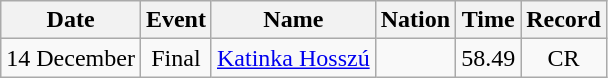<table class=wikitable style=text-align:center>
<tr>
<th>Date</th>
<th>Event</th>
<th>Name</th>
<th>Nation</th>
<th>Time</th>
<th>Record</th>
</tr>
<tr>
<td>14 December</td>
<td>Final</td>
<td align=left><a href='#'>Katinka Hosszú</a></td>
<td align=left></td>
<td>58.49</td>
<td>CR</td>
</tr>
</table>
